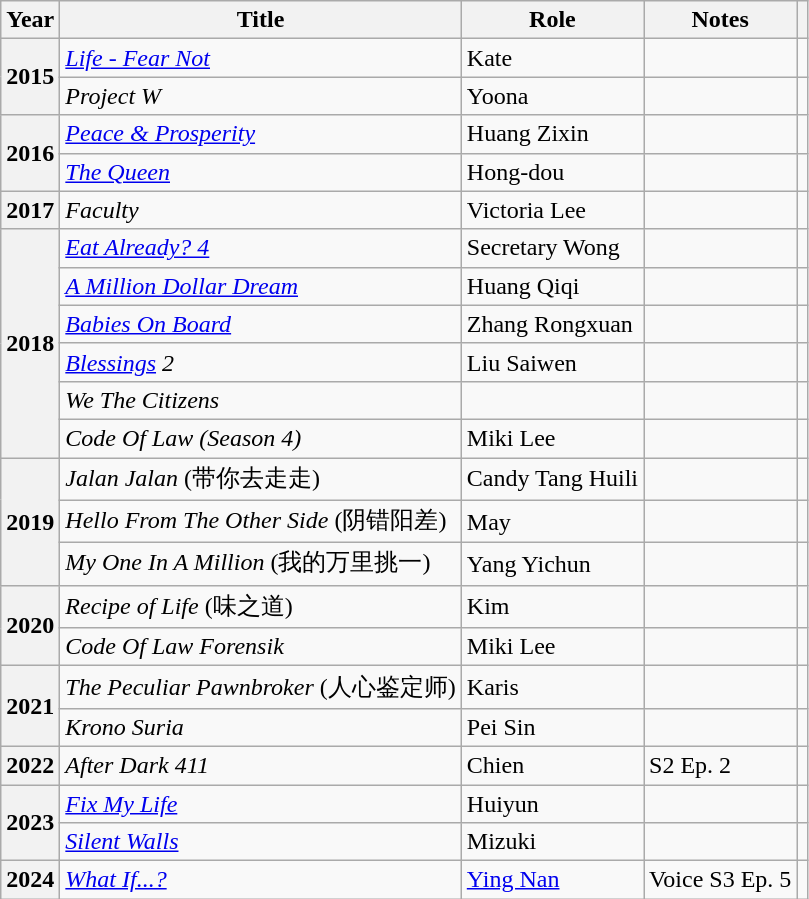<table class="wikitable sortable plainrowheaders">
<tr>
<th scope="col">Year</th>
<th scope="col">Title</th>
<th scope="col">Role</th>
<th scope="col" class="unsortable">Notes</th>
<th scope="col" class="unsortable"></th>
</tr>
<tr>
<th scope="row" rowspan="2">2015</th>
<td><em><a href='#'>Life - Fear Not</a></em></td>
<td>Kate</td>
<td></td>
<td></td>
</tr>
<tr>
<td><em>Project W</em></td>
<td>Yoona</td>
<td></td>
<td></td>
</tr>
<tr>
<th scope="row" rowspan="2">2016</th>
<td><em><a href='#'>Peace & Prosperity</a></em></td>
<td>Huang Zixin</td>
<td></td>
<td></td>
</tr>
<tr>
<td><em><a href='#'>The Queen</a></em></td>
<td>Hong-dou</td>
<td></td>
<td></td>
</tr>
<tr>
<th scope="row">2017</th>
<td><em>Faculty</em></td>
<td>Victoria Lee</td>
<td></td>
<td></td>
</tr>
<tr>
<th scope="row" rowspan="6">2018</th>
<td><em><a href='#'>Eat Already? 4</a></em></td>
<td>Secretary Wong</td>
<td></td>
<td></td>
</tr>
<tr>
<td><em><a href='#'>A Million Dollar Dream</a></em></td>
<td>Huang Qiqi</td>
<td></td>
<td></td>
</tr>
<tr>
<td><em><a href='#'>Babies On Board</a></em></td>
<td>Zhang Rongxuan</td>
<td></td>
<td></td>
</tr>
<tr>
<td><em><a href='#'>Blessings</a> 2</em></td>
<td>Liu Saiwen</td>
<td></td>
<td></td>
</tr>
<tr>
<td><em>We The Citizens</em></td>
<td></td>
<td></td>
<td></td>
</tr>
<tr>
<td><em>Code Of Law (Season 4)</em></td>
<td>Miki Lee</td>
<td></td>
<td></td>
</tr>
<tr>
<th scope="row" rowspan="3">2019</th>
<td><em>Jalan Jalan</em> (带你去走走)</td>
<td>Candy Tang Huili</td>
<td></td>
<td></td>
</tr>
<tr>
<td><em>Hello From The Other Side</em> (阴错阳差)</td>
<td>May</td>
<td></td>
<td></td>
</tr>
<tr>
<td><em>My One In A Million</em> (我的万里挑一)</td>
<td>Yang Yichun</td>
<td></td>
<td></td>
</tr>
<tr>
<th scope="row" rowspan="2">2020</th>
<td><em>Recipe of Life</em> (味之道)</td>
<td>Kim</td>
<td></td>
<td></td>
</tr>
<tr>
<td><em>Code Of Law Forensik</em></td>
<td>Miki Lee</td>
<td></td>
<td></td>
</tr>
<tr>
<th scope="row" rowspan="2">2021</th>
<td><em>The Peculiar Pawnbroker</em> (人心鉴定师)</td>
<td>Karis</td>
<td></td>
<td></td>
</tr>
<tr>
<td><em>Krono Suria</em></td>
<td>Pei Sin</td>
<td></td>
<td></td>
</tr>
<tr>
<th scope="row">2022</th>
<td><em>After Dark 411</em></td>
<td>Chien</td>
<td>S2 Ep. 2</td>
<td></td>
</tr>
<tr>
<th scope="row" rowspan="2">2023</th>
<td><em><a href='#'>Fix My Life</a></em></td>
<td>Huiyun</td>
<td></td>
<td></td>
</tr>
<tr>
<td><em><a href='#'>Silent Walls</a></em></td>
<td>Mizuki</td>
<td></td>
<td></td>
</tr>
<tr>
<th scope="row">2024</th>
<td><em><a href='#'>What If...?</a></em></td>
<td><a href='#'>Ying Nan</a></td>
<td>Voice S3 Ep. 5</td>
<td></td>
</tr>
</table>
